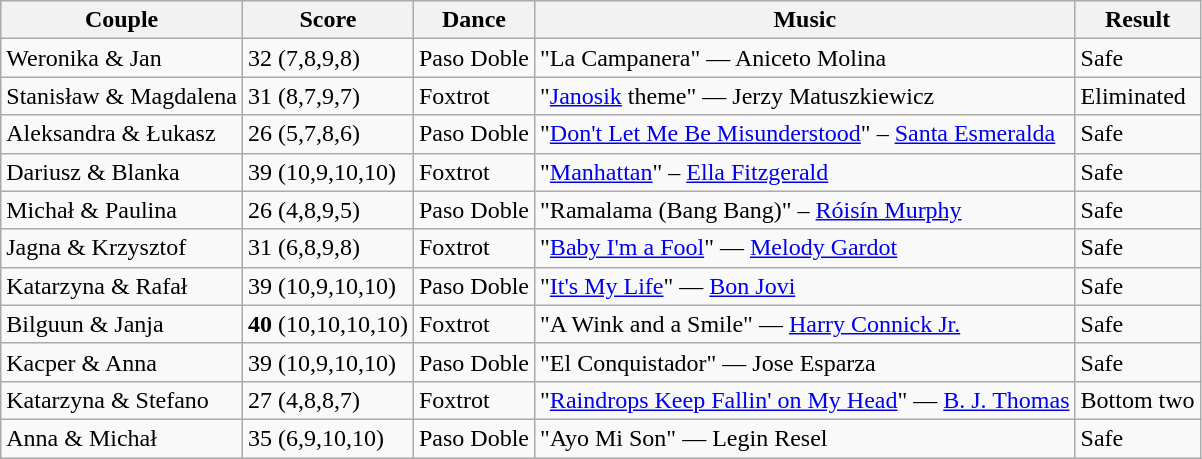<table class="wikitable">
<tr>
<th>Couple</th>
<th>Score</th>
<th>Dance</th>
<th>Music</th>
<th>Result</th>
</tr>
<tr>
<td>Weronika & Jan</td>
<td>32 (7,8,9,8)</td>
<td>Paso Doble</td>
<td>"La Campanera" — Aniceto Molina</td>
<td>Safe</td>
</tr>
<tr>
<td>Stanisław & Magdalena</td>
<td>31 (8,7,9,7)</td>
<td>Foxtrot</td>
<td>"<a href='#'>Janosik</a> theme" — Jerzy Matuszkiewicz</td>
<td>Eliminated</td>
</tr>
<tr>
<td>Aleksandra & Łukasz</td>
<td>26 (5,7,8,6)</td>
<td>Paso Doble</td>
<td>"<a href='#'>Don't Let Me Be Misunderstood</a>" – <a href='#'>Santa Esmeralda</a></td>
<td>Safe</td>
</tr>
<tr>
<td>Dariusz & Blanka</td>
<td>39 (10,9,10,10)</td>
<td>Foxtrot</td>
<td>"<a href='#'>Manhattan</a>" – <a href='#'>Ella Fitzgerald</a></td>
<td>Safe</td>
</tr>
<tr>
<td>Michał & Paulina</td>
<td>26 (4,8,9,5)</td>
<td>Paso Doble</td>
<td>"Ramalama (Bang Bang)" – <a href='#'>Róisín Murphy</a></td>
<td>Safe</td>
</tr>
<tr>
<td>Jagna & Krzysztof</td>
<td>31 (6,8,9,8)</td>
<td>Foxtrot</td>
<td>"<a href='#'>Baby I'm a Fool</a>" — <a href='#'>Melody Gardot</a></td>
<td>Safe</td>
</tr>
<tr>
<td>Katarzyna & Rafał</td>
<td>39 (10,9,10,10)</td>
<td>Paso Doble</td>
<td>"<a href='#'>It's My Life</a>" — <a href='#'>Bon Jovi</a></td>
<td>Safe</td>
</tr>
<tr>
<td>Bilguun & Janja</td>
<td><strong>40</strong> (10,10,10,10)</td>
<td>Foxtrot</td>
<td>"A Wink and a Smile" — <a href='#'>Harry Connick Jr.</a></td>
<td>Safe</td>
</tr>
<tr>
<td>Kacper & Anna</td>
<td>39 (10,9,10,10)</td>
<td>Paso Doble</td>
<td>"El Conquistador" — Jose Esparza</td>
<td>Safe</td>
</tr>
<tr>
<td>Katarzyna & Stefano</td>
<td>27 (4,8,8,7)</td>
<td>Foxtrot</td>
<td>"<a href='#'>Raindrops Keep Fallin' on My Head</a>" — <a href='#'>B. J. Thomas</a></td>
<td>Bottom two</td>
</tr>
<tr>
<td>Anna & Michał</td>
<td>35 (6,9,10,10)</td>
<td>Paso Doble</td>
<td>"Ayo Mi Son" — Legin Resel</td>
<td>Safe</td>
</tr>
</table>
